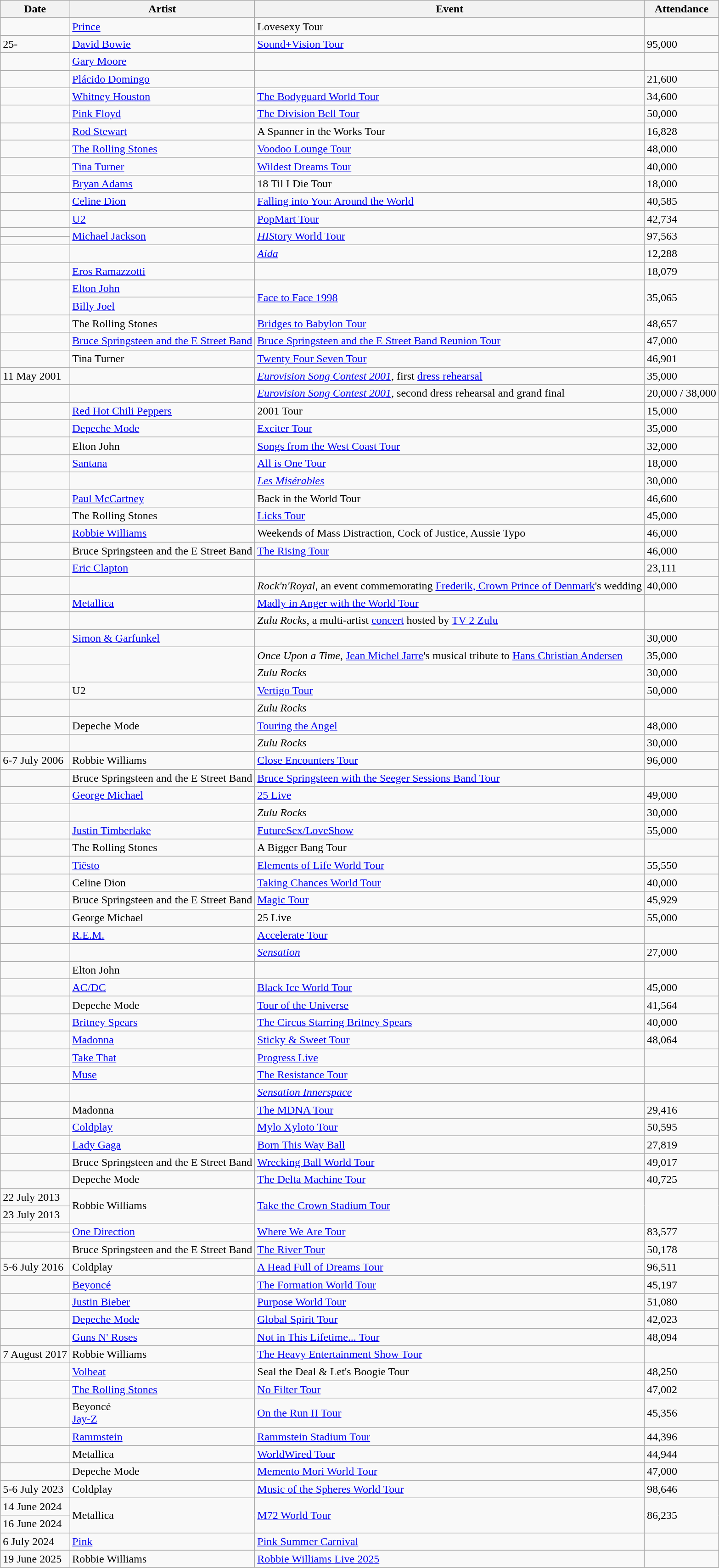<table class="wikitable sortable">
<tr>
<th>Date</th>
<th>Artist</th>
<th>Event</th>
<th>Attendance</th>
</tr>
<tr>
<td></td>
<td><a href='#'>Prince</a></td>
<td>Lovesexy Tour</td>
<td></td>
</tr>
<tr>
<td>25-</td>
<td><a href='#'>David Bowie</a></td>
<td><a href='#'>Sound+Vision Tour</a></td>
<td>95,000</td>
</tr>
<tr>
<td></td>
<td><a href='#'>Gary Moore</a></td>
<td></td>
<td></td>
</tr>
<tr>
<td></td>
<td><a href='#'>Plácido Domingo</a></td>
<td></td>
<td>21,600</td>
</tr>
<tr>
<td></td>
<td><a href='#'>Whitney Houston</a></td>
<td><a href='#'>The Bodyguard World Tour</a></td>
<td>34,600</td>
</tr>
<tr>
<td></td>
<td><a href='#'>Pink Floyd</a></td>
<td><a href='#'>The Division Bell Tour</a></td>
<td>50,000</td>
</tr>
<tr>
<td></td>
<td><a href='#'>Rod Stewart</a></td>
<td>A Spanner in the Works Tour</td>
<td>16,828</td>
</tr>
<tr>
<td></td>
<td><a href='#'>The Rolling Stones</a></td>
<td><a href='#'>Voodoo Lounge Tour</a></td>
<td>48,000</td>
</tr>
<tr>
<td></td>
<td><a href='#'>Tina Turner</a></td>
<td><a href='#'>Wildest Dreams Tour</a></td>
<td>40,000</td>
</tr>
<tr>
<td></td>
<td><a href='#'>Bryan Adams</a></td>
<td>18 Til I Die Tour</td>
<td>18,000</td>
</tr>
<tr>
<td></td>
<td><a href='#'>Celine Dion</a></td>
<td><a href='#'>Falling into You: Around the World</a></td>
<td>40,585</td>
</tr>
<tr>
<td></td>
<td><a href='#'>U2</a></td>
<td><a href='#'>PopMart Tour</a></td>
<td>42,734</td>
</tr>
<tr>
<td></td>
<td rowspan="2"><a href='#'>Michael Jackson</a></td>
<td rowspan="2"><a href='#'><em>HIS</em>tory World Tour</a></td>
<td rowspan="2">97,563</td>
</tr>
<tr>
<td></td>
</tr>
<tr>
<td></td>
<td></td>
<td><em><a href='#'>Aida</a></em></td>
<td>12,288</td>
</tr>
<tr>
<td></td>
<td><a href='#'>Eros Ramazzotti</a></td>
<td></td>
<td>18,079</td>
</tr>
<tr>
<td rowspan="2"></td>
<td><a href='#'>Elton John</a></td>
<td rowspan="2"><a href='#'>Face to Face 1998</a></td>
<td rowspan="2">35,065</td>
</tr>
<tr>
<td><a href='#'>Billy Joel</a></td>
</tr>
<tr>
<td></td>
<td>The Rolling Stones</td>
<td><a href='#'>Bridges to Babylon Tour</a></td>
<td>48,657</td>
</tr>
<tr>
<td></td>
<td><a href='#'>Bruce Springsteen and the E Street Band</a></td>
<td><a href='#'>Bruce Springsteen and the E Street Band Reunion Tour</a></td>
<td>47,000</td>
</tr>
<tr>
<td></td>
<td>Tina Turner</td>
<td><a href='#'>Twenty Four Seven Tour</a></td>
<td>46,901</td>
</tr>
<tr>
<td>11 May 2001</td>
<td></td>
<td><em><a href='#'>Eurovision Song Contest 2001</a></em>, first <a href='#'>dress rehearsal</a></td>
<td>35,000</td>
</tr>
<tr>
<td></td>
<td></td>
<td><em><a href='#'>Eurovision Song Contest 2001</a>,</em> second dress rehearsal and grand final</td>
<td>20,000 / 38,000</td>
</tr>
<tr>
<td></td>
<td><a href='#'>Red Hot Chili Peppers</a></td>
<td>2001 Tour</td>
<td>15,000</td>
</tr>
<tr>
<td></td>
<td><a href='#'>Depeche Mode</a></td>
<td><a href='#'>Exciter Tour</a></td>
<td>35,000</td>
</tr>
<tr>
<td></td>
<td>Elton John</td>
<td><a href='#'>Songs from the West Coast Tour</a></td>
<td>32,000</td>
</tr>
<tr>
<td></td>
<td><a href='#'>Santana</a></td>
<td><a href='#'>All is One Tour</a></td>
<td>18,000</td>
</tr>
<tr>
<td></td>
<td></td>
<td><em><a href='#'>Les Misérables</a></em></td>
<td>30,000</td>
</tr>
<tr>
<td></td>
<td><a href='#'>Paul McCartney</a></td>
<td>Back in the World Tour</td>
<td>46,600</td>
</tr>
<tr>
<td></td>
<td>The Rolling Stones</td>
<td><a href='#'>Licks Tour</a></td>
<td>45,000</td>
</tr>
<tr>
<td></td>
<td><a href='#'>Robbie Williams</a></td>
<td>Weekends of Mass Distraction, Cock of Justice, Aussie Typo</td>
<td>46,000</td>
</tr>
<tr>
<td></td>
<td>Bruce Springsteen and the E Street Band</td>
<td><a href='#'>The Rising Tour</a></td>
<td>46,000</td>
</tr>
<tr>
<td></td>
<td><a href='#'>Eric Clapton</a></td>
<td></td>
<td>23,111</td>
</tr>
<tr>
<td></td>
<td></td>
<td><em>Rock'n'Royal</em>, an event commemorating <a href='#'>Frederik, Crown Prince of Denmark</a>'s wedding</td>
<td>40,000</td>
</tr>
<tr>
<td></td>
<td><a href='#'>Metallica</a></td>
<td><a href='#'>Madly in Anger with the World Tour</a></td>
<td></td>
</tr>
<tr>
<td></td>
<td></td>
<td><em>Zulu Rocks</em>, a multi-artist <a href='#'>concert</a> hosted by <a href='#'>TV 2 Zulu</a></td>
<td></td>
</tr>
<tr>
<td></td>
<td><a href='#'>Simon & Garfunkel</a></td>
<td></td>
<td>30,000</td>
</tr>
<tr>
<td></td>
<td rowspan="2"></td>
<td><em>Once Upon a Time</em>, <a href='#'>Jean Michel Jarre</a>'s musical tribute to <a href='#'>Hans Christian Andersen</a></td>
<td>35,000</td>
</tr>
<tr>
<td></td>
<td><em>Zulu Rocks</em></td>
<td>30,000</td>
</tr>
<tr>
<td></td>
<td>U2</td>
<td><a href='#'>Vertigo Tour</a></td>
<td>50,000</td>
</tr>
<tr>
<td></td>
<td></td>
<td><em>Zulu Rocks</em></td>
<td></td>
</tr>
<tr>
<td></td>
<td>Depeche Mode</td>
<td><a href='#'>Touring the Angel</a></td>
<td>48,000</td>
</tr>
<tr>
<td></td>
<td></td>
<td><em>Zulu Rocks</em></td>
<td>30,000</td>
</tr>
<tr>
<td>6-7 July 2006</td>
<td>Robbie Williams</td>
<td><a href='#'>Close Encounters Tour</a></td>
<td>96,000</td>
</tr>
<tr>
<td></td>
<td>Bruce Springsteen and the E Street Band</td>
<td><a href='#'>Bruce Springsteen with the Seeger Sessions Band Tour</a></td>
<td></td>
</tr>
<tr>
<td></td>
<td><a href='#'>George Michael</a></td>
<td><a href='#'>25 Live</a></td>
<td>49,000</td>
</tr>
<tr>
<td></td>
<td></td>
<td><em>Zulu Rocks</em></td>
<td>30,000</td>
</tr>
<tr>
<td></td>
<td><a href='#'>Justin Timberlake</a></td>
<td><a href='#'>FutureSex/LoveShow</a></td>
<td>55,000</td>
</tr>
<tr>
<td></td>
<td>The Rolling Stones</td>
<td>A Bigger Bang Tour</td>
<td></td>
</tr>
<tr>
<td></td>
<td><a href='#'>Tiësto</a></td>
<td><a href='#'>Elements of Life World Tour</a></td>
<td>55,550</td>
</tr>
<tr>
<td></td>
<td>Celine Dion</td>
<td><a href='#'>Taking Chances World Tour</a></td>
<td>40,000</td>
</tr>
<tr>
<td></td>
<td>Bruce Springsteen and the E Street Band</td>
<td><a href='#'>Magic Tour</a></td>
<td>45,929</td>
</tr>
<tr>
<td></td>
<td>George Michael</td>
<td>25 Live</td>
<td>55,000</td>
</tr>
<tr>
<td></td>
<td><a href='#'>R.E.M.</a></td>
<td><a href='#'>Accelerate Tour</a></td>
<td></td>
</tr>
<tr>
<td></td>
<td></td>
<td><em><a href='#'>Sensation</a></em></td>
<td>27,000</td>
</tr>
<tr>
<td></td>
<td>Elton John</td>
<td></td>
<td></td>
</tr>
<tr>
<td></td>
<td><a href='#'>AC/DC</a></td>
<td><a href='#'>Black Ice World Tour</a></td>
<td>45,000</td>
</tr>
<tr>
<td></td>
<td>Depeche Mode</td>
<td><a href='#'>Tour of the Universe</a></td>
<td>41,564</td>
</tr>
<tr>
<td></td>
<td><a href='#'>Britney Spears</a></td>
<td><a href='#'>The Circus Starring Britney Spears</a></td>
<td>40,000</td>
</tr>
<tr>
<td></td>
<td><a href='#'>Madonna</a></td>
<td><a href='#'>Sticky & Sweet Tour</a></td>
<td>48,064</td>
</tr>
<tr>
<td></td>
<td><a href='#'>Take That</a></td>
<td><a href='#'>Progress Live</a></td>
<td></td>
</tr>
<tr>
<td></td>
<td><a href='#'>Muse</a></td>
<td><a href='#'>The Resistance Tour</a></td>
<td></td>
</tr>
<tr>
<td></td>
<td></td>
<td><em><a href='#'>Sensation Innerspace</a></em></td>
<td></td>
</tr>
<tr>
<td></td>
<td>Madonna</td>
<td><a href='#'>The MDNA Tour</a></td>
<td>29,416</td>
</tr>
<tr>
<td></td>
<td><a href='#'>Coldplay</a></td>
<td><a href='#'>Mylo Xyloto Tour</a></td>
<td>50,595</td>
</tr>
<tr>
<td></td>
<td><a href='#'>Lady Gaga</a></td>
<td><a href='#'>Born This Way Ball</a></td>
<td>27,819</td>
</tr>
<tr>
<td></td>
<td>Bruce Springsteen and the E Street Band</td>
<td><a href='#'>Wrecking Ball World Tour</a></td>
<td>49,017</td>
</tr>
<tr>
<td></td>
<td>Depeche Mode</td>
<td><a href='#'>The Delta Machine Tour</a></td>
<td>40,725</td>
</tr>
<tr>
<td>22 July 2013</td>
<td rowspan=2>Robbie Williams</td>
<td rowspan=2><a href='#'>Take the Crown Stadium Tour</a></td>
<td rowspan="2"></td>
</tr>
<tr>
<td>23 July 2013</td>
</tr>
<tr>
<td></td>
<td rowspan="2"><a href='#'>One Direction</a></td>
<td rowspan="2"><a href='#'>Where We Are Tour</a></td>
<td rowspan="2">83,577</td>
</tr>
<tr>
<td></td>
</tr>
<tr>
<td></td>
<td>Bruce Springsteen and the E Street Band</td>
<td><a href='#'>The River Tour</a></td>
<td>50,178</td>
</tr>
<tr>
<td>5-6 July 2016</td>
<td>Coldplay</td>
<td><a href='#'>A Head Full of Dreams Tour</a></td>
<td>96,511</td>
</tr>
<tr>
<td></td>
<td><a href='#'>Beyoncé</a></td>
<td><a href='#'>The Formation World Tour</a></td>
<td>45,197</td>
</tr>
<tr>
<td></td>
<td><a href='#'>Justin Bieber</a></td>
<td><a href='#'>Purpose World Tour</a></td>
<td>51,080</td>
</tr>
<tr>
<td></td>
<td><a href='#'>Depeche Mode</a></td>
<td><a href='#'>Global Spirit Tour</a></td>
<td>42,023</td>
</tr>
<tr>
<td></td>
<td><a href='#'>Guns N' Roses</a></td>
<td><a href='#'>Not in This Lifetime... Tour</a></td>
<td>48,094</td>
</tr>
<tr>
<td>7 August 2017</td>
<td>Robbie Williams</td>
<td><a href='#'>The Heavy Entertainment Show Tour</a></td>
<td></td>
</tr>
<tr>
<td></td>
<td><a href='#'>Volbeat</a></td>
<td>Seal the Deal & Let's Boogie Tour</td>
<td>48,250</td>
</tr>
<tr>
<td></td>
<td><a href='#'>The Rolling Stones</a></td>
<td><a href='#'>No Filter Tour</a></td>
<td>47,002</td>
</tr>
<tr>
<td></td>
<td>Beyoncé<br><a href='#'>Jay-Z</a></td>
<td><a href='#'>On the Run II Tour</a></td>
<td>45,356</td>
</tr>
<tr>
<td></td>
<td><a href='#'>Rammstein</a></td>
<td><a href='#'>Rammstein Stadium Tour</a></td>
<td>44,396</td>
</tr>
<tr>
<td></td>
<td>Metallica</td>
<td><a href='#'>WorldWired Tour</a></td>
<td>44,944</td>
</tr>
<tr>
<td></td>
<td>Depeche Mode</td>
<td><a href='#'>Memento Mori World Tour</a></td>
<td>47,000</td>
</tr>
<tr>
<td>5-6 July 2023</td>
<td>Coldplay</td>
<td><a href='#'>Music of the Spheres World Tour</a></td>
<td>98,646</td>
</tr>
<tr>
<td>14 June 2024</td>
<td rowspan=2>Metallica</td>
<td rowspan=2><a href='#'>M72 World Tour</a></td>
<td rowspan="2">86,235</td>
</tr>
<tr>
<td>16 June 2024</td>
</tr>
<tr>
<td>6 July 2024</td>
<td><a href='#'>Pink</a></td>
<td><a href='#'>Pink Summer Carnival</a></td>
<td></td>
</tr>
<tr>
<td>19 June 2025</td>
<td>Robbie Williams</td>
<td><a href='#'>Robbie Williams Live 2025</a></td>
<td></td>
</tr>
</table>
